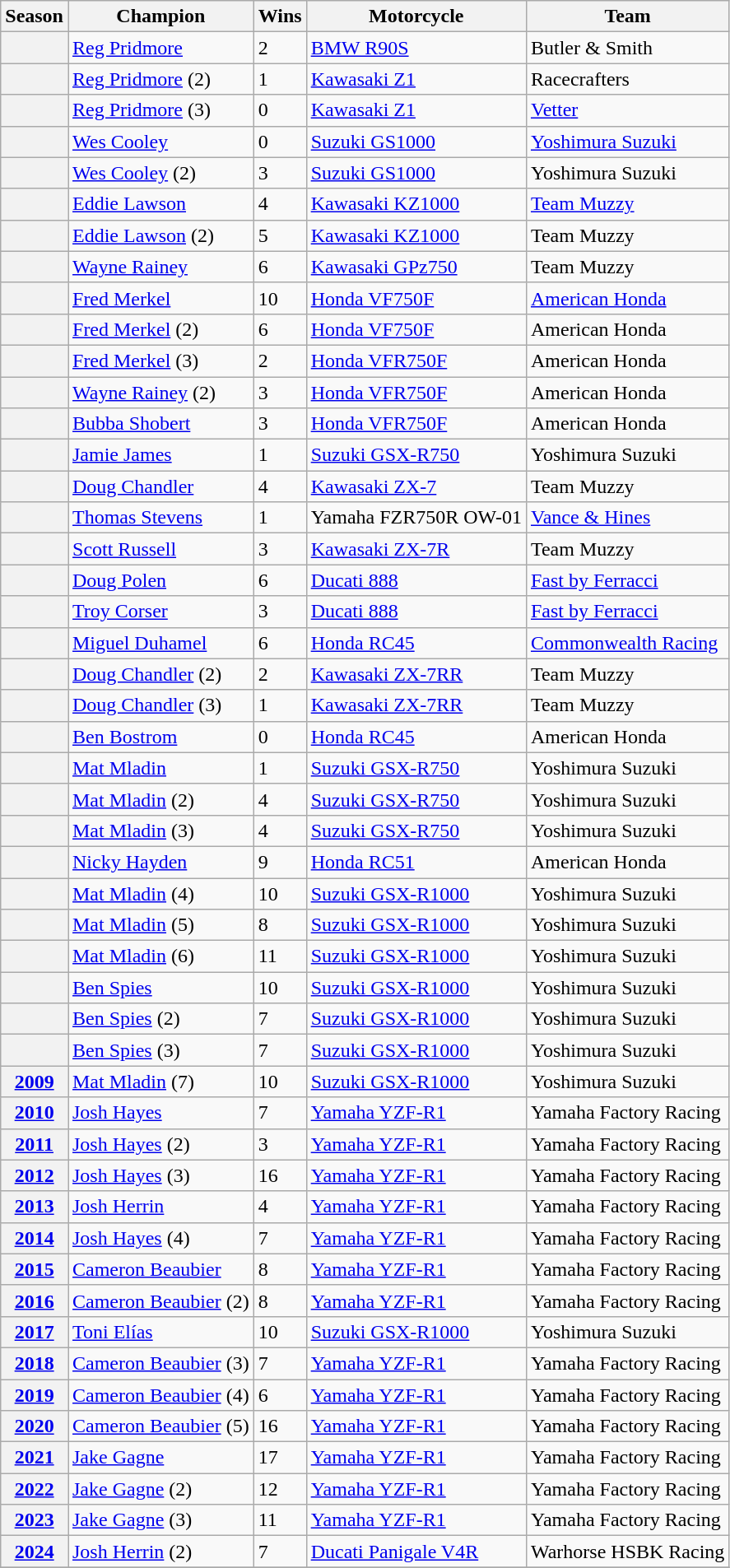<table class="wikitable">
<tr>
<th>Season</th>
<th>Champion</th>
<th>Wins</th>
<th>Motorcycle</th>
<th>Team</th>
</tr>
<tr>
<th></th>
<td> <a href='#'>Reg Pridmore</a></td>
<td>2</td>
<td><a href='#'>BMW R90S</a></td>
<td>Butler & Smith</td>
</tr>
<tr>
<th></th>
<td> <a href='#'>Reg Pridmore</a> (2)</td>
<td>1</td>
<td><a href='#'>Kawasaki Z1</a></td>
<td>Racecrafters</td>
</tr>
<tr>
<th></th>
<td> <a href='#'>Reg Pridmore</a> (3)</td>
<td>0</td>
<td><a href='#'>Kawasaki Z1</a></td>
<td><a href='#'>Vetter</a></td>
</tr>
<tr>
<th></th>
<td> <a href='#'>Wes Cooley</a></td>
<td>0</td>
<td><a href='#'>Suzuki GS1000</a></td>
<td><a href='#'>Yoshimura Suzuki</a></td>
</tr>
<tr>
<th></th>
<td> <a href='#'>Wes Cooley</a> (2)</td>
<td>3</td>
<td><a href='#'>Suzuki GS1000</a></td>
<td>Yoshimura Suzuki</td>
</tr>
<tr>
<th></th>
<td> <a href='#'>Eddie Lawson</a></td>
<td>4</td>
<td><a href='#'>Kawasaki KZ1000</a></td>
<td><a href='#'>Team Muzzy</a></td>
</tr>
<tr>
<th></th>
<td> <a href='#'>Eddie Lawson</a> (2)</td>
<td>5</td>
<td><a href='#'>Kawasaki KZ1000</a></td>
<td>Team Muzzy</td>
</tr>
<tr>
<th></th>
<td> <a href='#'>Wayne Rainey</a></td>
<td>6</td>
<td><a href='#'>Kawasaki GPz750</a></td>
<td>Team Muzzy</td>
</tr>
<tr>
<th></th>
<td> <a href='#'>Fred Merkel</a></td>
<td>10</td>
<td><a href='#'>Honda VF750F</a></td>
<td><a href='#'>American Honda</a></td>
</tr>
<tr>
<th></th>
<td> <a href='#'>Fred Merkel</a> (2)</td>
<td>6</td>
<td><a href='#'>Honda VF750F</a></td>
<td>American Honda</td>
</tr>
<tr>
<th></th>
<td> <a href='#'>Fred Merkel</a> (3)</td>
<td>2</td>
<td><a href='#'>Honda VFR750F</a></td>
<td>American Honda</td>
</tr>
<tr>
<th></th>
<td> <a href='#'>Wayne Rainey</a> (2)</td>
<td>3</td>
<td><a href='#'>Honda VFR750F</a></td>
<td>American Honda</td>
</tr>
<tr>
<th></th>
<td> <a href='#'>Bubba Shobert</a></td>
<td>3</td>
<td><a href='#'>Honda VFR750F</a></td>
<td>American Honda</td>
</tr>
<tr>
<th></th>
<td> <a href='#'>Jamie James</a></td>
<td>1</td>
<td><a href='#'>Suzuki GSX-R750</a></td>
<td>Yoshimura Suzuki</td>
</tr>
<tr>
<th></th>
<td> <a href='#'>Doug Chandler</a></td>
<td>4</td>
<td><a href='#'>Kawasaki ZX-7</a></td>
<td>Team Muzzy</td>
</tr>
<tr>
<th></th>
<td> <a href='#'>Thomas Stevens</a></td>
<td>1</td>
<td>Yamaha FZR750R OW-01</td>
<td><a href='#'>Vance & Hines</a></td>
</tr>
<tr>
<th></th>
<td> <a href='#'>Scott Russell</a></td>
<td>3</td>
<td><a href='#'>Kawasaki ZX-7R</a></td>
<td>Team Muzzy</td>
</tr>
<tr>
<th></th>
<td> <a href='#'>Doug Polen</a></td>
<td>6</td>
<td><a href='#'>Ducati 888</a></td>
<td><a href='#'>Fast by Ferracci</a></td>
</tr>
<tr>
<th></th>
<td> <a href='#'>Troy Corser</a></td>
<td>3</td>
<td><a href='#'>Ducati 888</a></td>
<td><a href='#'>Fast by Ferracci</a></td>
</tr>
<tr>
<th></th>
<td> <a href='#'>Miguel Duhamel</a></td>
<td>6</td>
<td><a href='#'>Honda RC45</a></td>
<td><a href='#'>Commonwealth Racing</a></td>
</tr>
<tr>
<th></th>
<td> <a href='#'>Doug Chandler</a> (2)</td>
<td>2</td>
<td><a href='#'>Kawasaki ZX-7RR</a></td>
<td>Team Muzzy</td>
</tr>
<tr>
<th></th>
<td> <a href='#'>Doug Chandler</a> (3)</td>
<td>1</td>
<td><a href='#'>Kawasaki ZX-7RR</a></td>
<td>Team Muzzy</td>
</tr>
<tr>
<th></th>
<td> <a href='#'>Ben Bostrom</a></td>
<td>0</td>
<td><a href='#'>Honda RC45</a></td>
<td>American Honda</td>
</tr>
<tr>
<th></th>
<td> <a href='#'>Mat Mladin</a></td>
<td>1</td>
<td><a href='#'>Suzuki GSX-R750</a></td>
<td>Yoshimura Suzuki</td>
</tr>
<tr>
<th></th>
<td> <a href='#'>Mat Mladin</a> (2)</td>
<td>4</td>
<td><a href='#'>Suzuki GSX-R750</a></td>
<td>Yoshimura Suzuki</td>
</tr>
<tr>
<th></th>
<td> <a href='#'>Mat Mladin</a> (3)</td>
<td>4</td>
<td><a href='#'>Suzuki GSX-R750</a></td>
<td>Yoshimura Suzuki</td>
</tr>
<tr>
<th></th>
<td> <a href='#'>Nicky Hayden</a></td>
<td>9</td>
<td><a href='#'>Honda RC51</a></td>
<td>American Honda</td>
</tr>
<tr>
<th></th>
<td> <a href='#'>Mat Mladin</a> (4)</td>
<td>10</td>
<td><a href='#'>Suzuki GSX-R1000</a></td>
<td>Yoshimura Suzuki</td>
</tr>
<tr>
<th></th>
<td> <a href='#'>Mat Mladin</a> (5)</td>
<td>8</td>
<td><a href='#'>Suzuki GSX-R1000</a></td>
<td>Yoshimura Suzuki</td>
</tr>
<tr>
<th></th>
<td> <a href='#'>Mat Mladin</a> (6)</td>
<td>11</td>
<td><a href='#'>Suzuki GSX-R1000</a></td>
<td>Yoshimura Suzuki</td>
</tr>
<tr>
<th></th>
<td> <a href='#'>Ben Spies</a></td>
<td>10</td>
<td><a href='#'>Suzuki GSX-R1000</a></td>
<td>Yoshimura Suzuki</td>
</tr>
<tr>
<th></th>
<td> <a href='#'>Ben Spies</a> (2)</td>
<td>7</td>
<td><a href='#'>Suzuki GSX-R1000</a></td>
<td>Yoshimura Suzuki</td>
</tr>
<tr>
<th></th>
<td> <a href='#'>Ben Spies</a> (3)</td>
<td>7</td>
<td><a href='#'>Suzuki GSX-R1000</a></td>
<td>Yoshimura Suzuki</td>
</tr>
<tr>
<th><a href='#'>2009</a></th>
<td> <a href='#'>Mat Mladin</a> (7)</td>
<td>10</td>
<td><a href='#'>Suzuki GSX-R1000</a></td>
<td>Yoshimura Suzuki</td>
</tr>
<tr>
<th><a href='#'>2010</a></th>
<td> <a href='#'>Josh Hayes</a></td>
<td>7</td>
<td><a href='#'>Yamaha YZF-R1</a></td>
<td>Yamaha Factory Racing</td>
</tr>
<tr>
<th><a href='#'>2011</a></th>
<td> <a href='#'>Josh Hayes</a> (2)</td>
<td>3</td>
<td><a href='#'>Yamaha YZF-R1</a></td>
<td>Yamaha Factory Racing</td>
</tr>
<tr>
<th><a href='#'>2012</a></th>
<td> <a href='#'>Josh Hayes</a> (3)</td>
<td>16</td>
<td><a href='#'>Yamaha YZF-R1</a></td>
<td>Yamaha Factory Racing</td>
</tr>
<tr>
<th><a href='#'>2013</a></th>
<td> <a href='#'>Josh Herrin</a></td>
<td>4</td>
<td><a href='#'>Yamaha YZF-R1</a></td>
<td>Yamaha Factory Racing</td>
</tr>
<tr>
<th><a href='#'>2014</a></th>
<td> <a href='#'>Josh Hayes</a> (4)</td>
<td>7</td>
<td><a href='#'>Yamaha YZF-R1</a></td>
<td>Yamaha Factory Racing</td>
</tr>
<tr>
<th><a href='#'>2015</a></th>
<td> <a href='#'>Cameron Beaubier</a></td>
<td>8</td>
<td><a href='#'>Yamaha YZF-R1</a></td>
<td>Yamaha Factory Racing</td>
</tr>
<tr>
<th><a href='#'>2016</a></th>
<td> <a href='#'>Cameron Beaubier</a> (2)</td>
<td>8</td>
<td><a href='#'>Yamaha YZF-R1</a></td>
<td>Yamaha Factory Racing</td>
</tr>
<tr>
<th><a href='#'>2017</a></th>
<td> <a href='#'>Toni Elías</a></td>
<td>10</td>
<td><a href='#'>Suzuki GSX-R1000</a></td>
<td>Yoshimura Suzuki</td>
</tr>
<tr>
<th><a href='#'>2018</a></th>
<td> <a href='#'>Cameron Beaubier</a> (3)</td>
<td>7</td>
<td><a href='#'>Yamaha YZF-R1</a></td>
<td>Yamaha Factory Racing</td>
</tr>
<tr>
<th><a href='#'>2019</a></th>
<td> <a href='#'>Cameron Beaubier</a> (4)</td>
<td>6</td>
<td><a href='#'>Yamaha YZF-R1</a></td>
<td>Yamaha Factory Racing</td>
</tr>
<tr>
<th><a href='#'>2020</a></th>
<td> <a href='#'>Cameron Beaubier</a> (5)</td>
<td>16</td>
<td><a href='#'>Yamaha YZF-R1</a></td>
<td>Yamaha Factory Racing</td>
</tr>
<tr>
<th><a href='#'>2021</a></th>
<td> <a href='#'>Jake Gagne</a></td>
<td>17</td>
<td><a href='#'>Yamaha YZF-R1</a></td>
<td>Yamaha Factory Racing</td>
</tr>
<tr>
<th><a href='#'>2022</a></th>
<td> <a href='#'>Jake Gagne</a> (2)</td>
<td>12</td>
<td><a href='#'>Yamaha YZF-R1</a></td>
<td>Yamaha Factory Racing</td>
</tr>
<tr>
<th><a href='#'>2023</a></th>
<td> <a href='#'>Jake Gagne</a> (3)</td>
<td>11</td>
<td><a href='#'>Yamaha YZF-R1</a></td>
<td>Yamaha Factory Racing</td>
</tr>
<tr>
<th><a href='#'>2024</a></th>
<td> <a href='#'>Josh Herrin</a> (2)</td>
<td>7</td>
<td><a href='#'>Ducati Panigale V4R</a></td>
<td>Warhorse HSBK Racing</td>
</tr>
<tr>
</tr>
</table>
